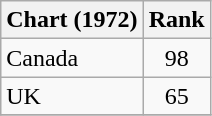<table class="wikitable sortable">
<tr>
<th align="left">Chart (1972)</th>
<th style="text-align:center;">Rank</th>
</tr>
<tr>
<td>Canada</td>
<td style="text-align:center;">98</td>
</tr>
<tr>
<td>UK</td>
<td style="text-align:center;">65</td>
</tr>
<tr>
</tr>
</table>
